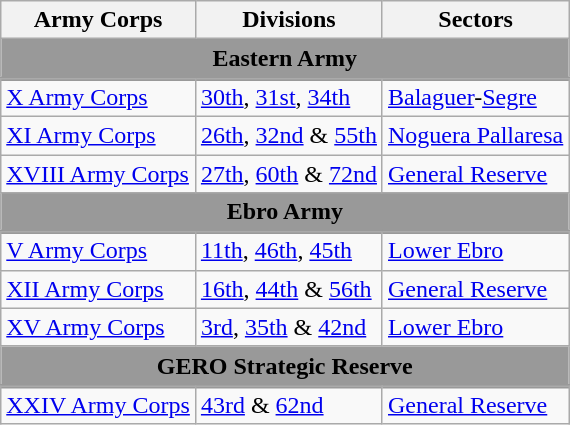<table class="wikitable">
<tr>
<th>Army Corps</th>
<th>Divisions</th>
<th>Sectors</th>
</tr>
<tr>
<td colspan="4" style="background-color:#999;" align="center"><span><strong>Eastern Army</strong></span></td>
</tr>
<tr style="border-top:solid 3px #999;">
</tr>
<tr>
<td><a href='#'>X Army Corps</a></td>
<td><a href='#'>30th</a>, <a href='#'>31st</a>, <a href='#'>34th</a></td>
<td><a href='#'>Balaguer</a>-<a href='#'>Segre</a></td>
</tr>
<tr>
<td><a href='#'>XI Army Corps</a></td>
<td><a href='#'>26th</a>, <a href='#'>32nd</a> & <a href='#'>55th</a></td>
<td><a href='#'>Noguera Pallaresa</a></td>
</tr>
<tr>
<td><a href='#'>XVIII Army Corps</a></td>
<td><a href='#'>27th</a>, <a href='#'>60th</a> & <a href='#'>72nd</a></td>
<td><a href='#'>General Reserve</a></td>
</tr>
<tr>
<td colspan="4" style="background-color:#999;" align="center"><span><strong>Ebro Army</strong></span></td>
</tr>
<tr style="border-top:solid 3px #999;">
</tr>
<tr>
<td><a href='#'>V Army Corps</a></td>
<td><a href='#'>11th</a>, <a href='#'>46th</a>, <a href='#'>45th</a></td>
<td><a href='#'>Lower Ebro</a></td>
</tr>
<tr>
<td><a href='#'>XII Army Corps</a></td>
<td><a href='#'>16th</a>, <a href='#'>44th</a> & <a href='#'>56th</a></td>
<td><a href='#'>General Reserve</a></td>
</tr>
<tr>
<td><a href='#'>XV Army Corps</a></td>
<td><a href='#'>3rd</a>, <a href='#'>35th</a> &  <a href='#'>42nd</a></td>
<td><a href='#'>Lower Ebro</a></td>
</tr>
<tr>
<td colspan="4" style="background-color:#999;" align="center"><span><strong>GERO Strategic Reserve</strong></span></td>
</tr>
<tr style="border-top:solid 3px #999;">
</tr>
<tr>
<td><a href='#'>XXIV Army Corps</a></td>
<td><a href='#'>43rd</a> & <a href='#'>62nd</a></td>
<td><a href='#'>General Reserve</a></td>
</tr>
</table>
